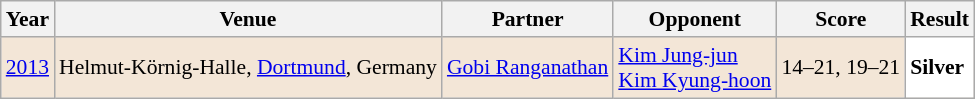<table class="sortable wikitable" style="font-size: 90%;">
<tr>
<th>Year</th>
<th>Venue</th>
<th>Partner</th>
<th>Opponent</th>
<th>Score</th>
<th>Result</th>
</tr>
<tr style="background:#F3E6D7">
<td align="center"><a href='#'>2013</a></td>
<td align="left">Helmut-Körnig-Halle, <a href='#'>Dortmund</a>, Germany</td>
<td align="left"> <a href='#'>Gobi Ranganathan</a></td>
<td align="left"> <a href='#'>Kim Jung-jun</a><br> <a href='#'>Kim Kyung-hoon</a></td>
<td align="left">14–21, 19–21</td>
<td style="text-align:left; background:white"> <strong>Silver</strong></td>
</tr>
</table>
